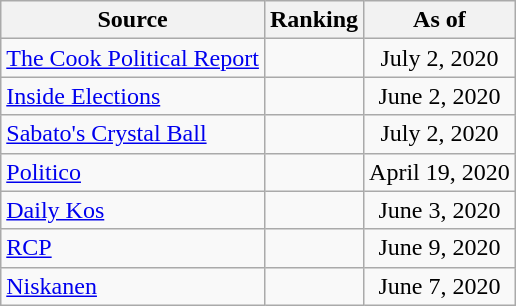<table class="wikitable" style="text-align:center">
<tr>
<th>Source</th>
<th>Ranking</th>
<th>As of</th>
</tr>
<tr>
<td style="text-align:left"><a href='#'>The Cook Political Report</a></td>
<td></td>
<td>July 2, 2020</td>
</tr>
<tr>
<td style="text-align:left"><a href='#'>Inside Elections</a></td>
<td></td>
<td>June 2, 2020</td>
</tr>
<tr>
<td style="text-align:left"><a href='#'>Sabato's Crystal Ball</a></td>
<td></td>
<td>July 2, 2020</td>
</tr>
<tr>
<td style="text-align:left"><a href='#'>Politico</a></td>
<td></td>
<td>April 19, 2020</td>
</tr>
<tr>
<td style="text-align:left"><a href='#'>Daily Kos</a></td>
<td></td>
<td>June 3, 2020</td>
</tr>
<tr>
<td style="text-align:left"><a href='#'>RCP</a></td>
<td></td>
<td>June 9, 2020</td>
</tr>
<tr>
<td style="text-align:left"><a href='#'>Niskanen</a></td>
<td></td>
<td>June 7, 2020</td>
</tr>
</table>
